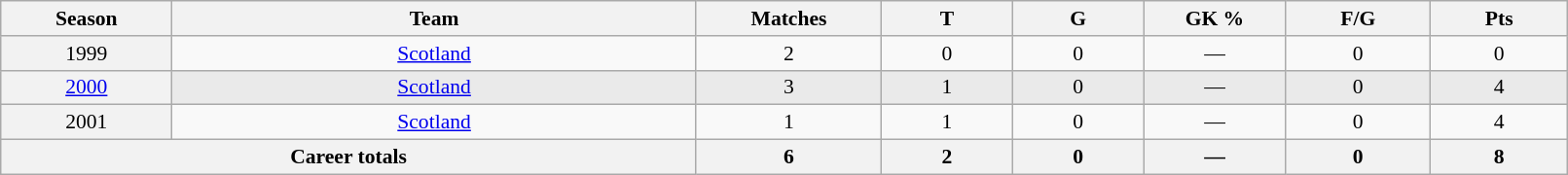<table class="wikitable sortable"  style="font-size:90%; text-align:center; width:85%;">
<tr>
<th width=2%>Season</th>
<th width=8%>Team</th>
<th width=2%>Matches</th>
<th width=2%>T</th>
<th width=2%>G</th>
<th width=2%>GK %</th>
<th width=2%>F/G</th>
<th width=2%>Pts</th>
</tr>
<tr>
<th scope="row" style="text-align:center; font-weight:normal">1999</th>
<td style="text-align:center;"> <a href='#'>Scotland</a></td>
<td>2</td>
<td>0</td>
<td>0</td>
<td>—</td>
<td>0</td>
<td>0</td>
</tr>
<tr style="background-color: #EAEAEA">
<th scope="row" style="text-align:center; font-weight:normal"><a href='#'>2000</a></th>
<td style="text-align:center;"> <a href='#'>Scotland</a></td>
<td>3</td>
<td>1</td>
<td>0</td>
<td>—</td>
<td>0</td>
<td>4</td>
</tr>
<tr>
<th scope="row" style="text-align:center; font-weight:normal">2001</th>
<td style="text-align:center;"> <a href='#'>Scotland</a></td>
<td>1</td>
<td>1</td>
<td>0</td>
<td>—</td>
<td>0</td>
<td>4</td>
</tr>
<tr class="sortbottom">
<th colspan=2>Career totals</th>
<th>6</th>
<th>2</th>
<th>0</th>
<th>—</th>
<th>0</th>
<th>8</th>
</tr>
</table>
